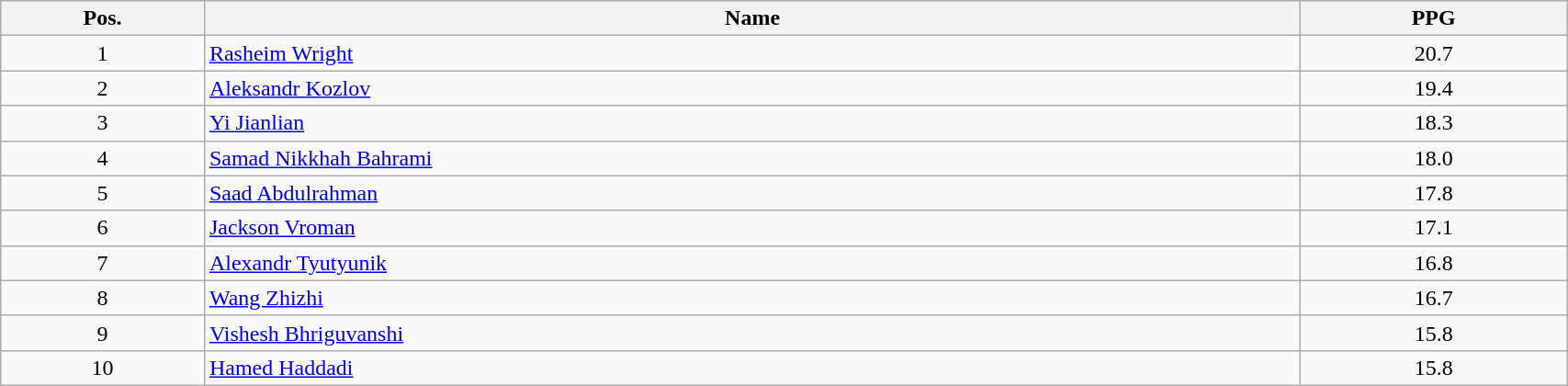<table class=wikitable width="90%">
<tr>
<th width="13%">Pos.</th>
<th width="70%">Name</th>
<th width="17%">PPG</th>
</tr>
<tr>
<td align=center>1</td>
<td> <a href='#'>Rasheim Wright</a></td>
<td align=center>20.7</td>
</tr>
<tr>
<td align=center>2</td>
<td> <a href='#'>Aleksandr Kozlov</a></td>
<td align=center>19.4</td>
</tr>
<tr>
<td align=center>3</td>
<td> <a href='#'>Yi Jianlian</a></td>
<td align=center>18.3</td>
</tr>
<tr>
<td align=center>4</td>
<td> <a href='#'>Samad Nikkhah Bahrami</a></td>
<td align=center>18.0</td>
</tr>
<tr>
<td align=center>5</td>
<td> <a href='#'>Saad Abdulrahman</a></td>
<td align=center>17.8</td>
</tr>
<tr>
<td align=center>6</td>
<td> <a href='#'>Jackson Vroman</a></td>
<td align=center>17.1</td>
</tr>
<tr>
<td align=center>7</td>
<td> <a href='#'>Alexandr Tyutyunik</a></td>
<td align=center>16.8</td>
</tr>
<tr>
<td align=center>8</td>
<td> <a href='#'>Wang Zhizhi</a></td>
<td align=center>16.7</td>
</tr>
<tr>
<td align=center>9</td>
<td> <a href='#'>Vishesh Bhriguvanshi</a></td>
<td align=center>15.8</td>
</tr>
<tr>
<td align=center>10</td>
<td> <a href='#'>Hamed Haddadi</a></td>
<td align=center>15.8</td>
</tr>
</table>
